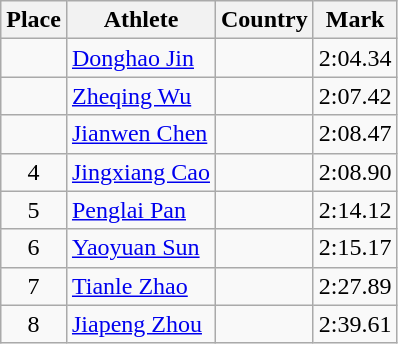<table class="wikitable mw-datatable sortable">
<tr>
<th>Place</th>
<th>Athlete</th>
<th>Country</th>
<th>Mark</th>
</tr>
<tr>
<td align=center></td>
<td><a href='#'>Donghao Jin</a></td>
<td></td>
<td>2:04.34</td>
</tr>
<tr>
<td align=center></td>
<td><a href='#'>Zheqing Wu</a></td>
<td></td>
<td>2:07.42</td>
</tr>
<tr>
<td align=center></td>
<td><a href='#'>Jianwen Chen</a></td>
<td></td>
<td>2:08.47</td>
</tr>
<tr>
<td align=center>4</td>
<td><a href='#'>Jingxiang Cao</a></td>
<td></td>
<td>2:08.90</td>
</tr>
<tr>
<td align=center>5</td>
<td><a href='#'>Penglai Pan</a></td>
<td></td>
<td>2:14.12</td>
</tr>
<tr>
<td align=center>6</td>
<td><a href='#'>Yaoyuan Sun</a></td>
<td></td>
<td>2:15.17</td>
</tr>
<tr>
<td align=center>7</td>
<td><a href='#'>Tianle Zhao</a></td>
<td></td>
<td>2:27.89</td>
</tr>
<tr>
<td align=center>8</td>
<td><a href='#'>Jiapeng Zhou</a></td>
<td></td>
<td>2:39.61</td>
</tr>
</table>
